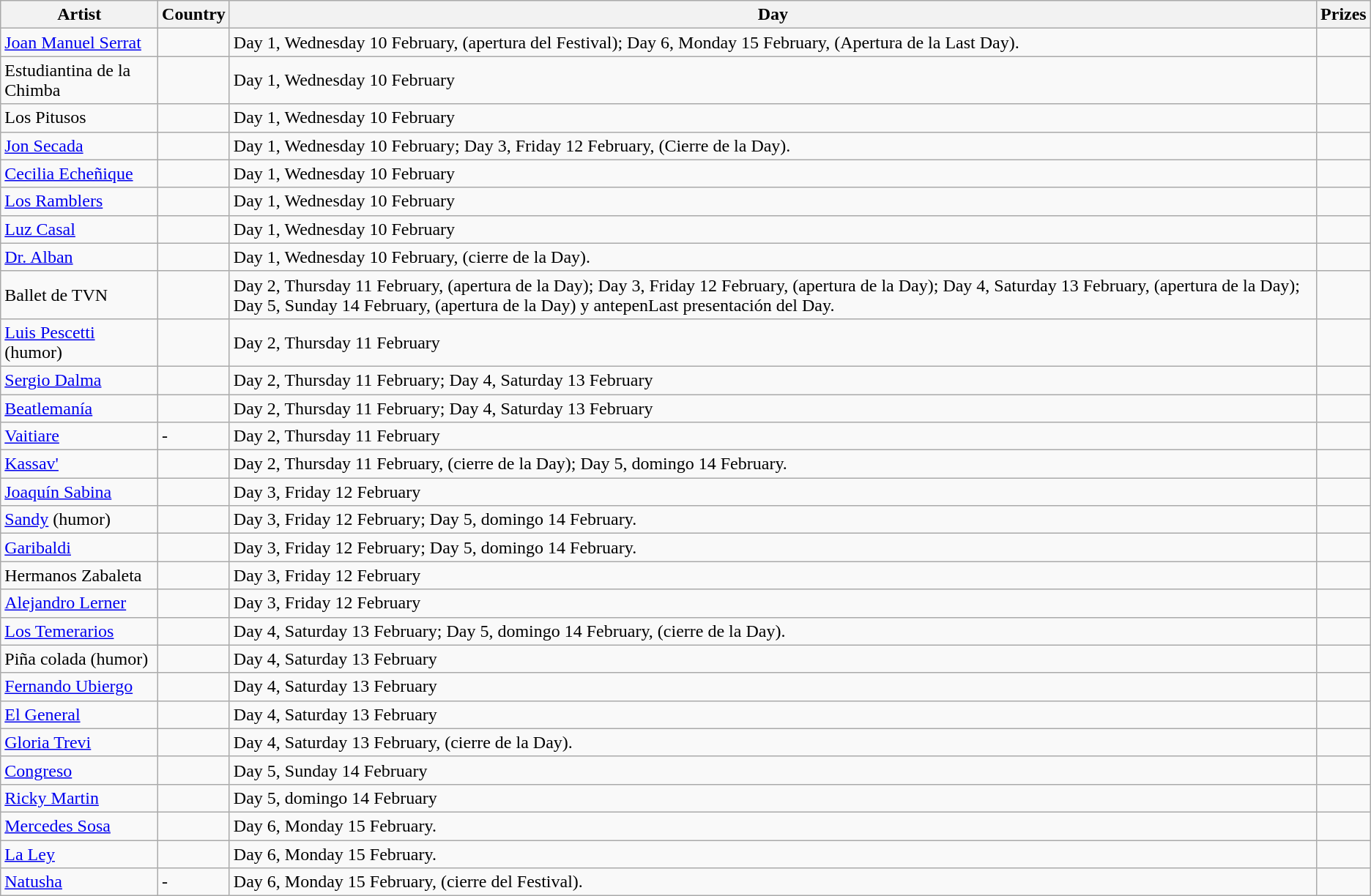<table class="wikitable">
<tr>
<th>Artist</th>
<th>Country</th>
<th>Day</th>
<th>Prizes</th>
</tr>
<tr>
<td><a href='#'>Joan Manuel Serrat</a></td>
<td></td>
<td>Day 1, Wednesday 10 February, (apertura del Festival); Day 6, Monday 15 February, (Apertura de la Last Day).</td>
<td></td>
</tr>
<tr>
<td>Estudiantina de la Chimba</td>
<td></td>
<td>Day 1, Wednesday 10 February</td>
<td></td>
</tr>
<tr>
<td>Los Pitusos</td>
<td></td>
<td>Day 1, Wednesday 10 February</td>
<td></td>
</tr>
<tr>
<td><a href='#'>Jon Secada</a></td>
<td></td>
<td>Day 1, Wednesday 10 February; Day 3, Friday 12 February, (Cierre de la Day).</td>
<td></td>
</tr>
<tr>
<td><a href='#'>Cecilia Echeñique</a></td>
<td></td>
<td>Day 1, Wednesday 10 February</td>
<td></td>
</tr>
<tr>
<td><a href='#'>Los Ramblers</a></td>
<td></td>
<td>Day 1, Wednesday 10 February</td>
<td></td>
</tr>
<tr>
<td><a href='#'>Luz Casal</a></td>
<td></td>
<td>Day 1, Wednesday 10 February</td>
<td></td>
</tr>
<tr>
<td><a href='#'>Dr. Alban</a></td>
<td></td>
<td>Day 1, Wednesday 10 February, (cierre de la Day).</td>
<td></td>
</tr>
<tr>
<td>Ballet de TVN</td>
<td></td>
<td>Day 2, Thursday 11 February, (apertura de la Day); Day 3, Friday 12 February, (apertura de la Day); Day 4, Saturday 13 February, (apertura de la Day); Day 5, Sunday 14 February, (apertura de la Day) y antepenLast presentación del Day.</td>
<td></td>
</tr>
<tr>
<td><a href='#'>Luis Pescetti</a> (humor)</td>
<td></td>
<td>Day 2, Thursday 11 February</td>
<td></td>
</tr>
<tr>
<td><a href='#'>Sergio Dalma</a></td>
<td></td>
<td>Day 2, Thursday 11 February; Day 4, Saturday 13 February</td>
<td></td>
</tr>
<tr>
<td><a href='#'>Beatlemanía</a></td>
<td></td>
<td>Day 2, Thursday 11 February; Day 4, Saturday 13 February</td>
<td></td>
</tr>
<tr>
<td><a href='#'>Vaitiare</a></td>
<td>-</td>
<td>Day 2, Thursday 11 February</td>
<td></td>
</tr>
<tr>
<td><a href='#'>Kassav'</a></td>
<td></td>
<td>Day 2, Thursday 11 February, (cierre de la Day); Day 5, domingo 14 February.</td>
<td></td>
</tr>
<tr>
<td><a href='#'>Joaquín Sabina</a></td>
<td></td>
<td>Day 3, Friday 12 February</td>
<td></td>
</tr>
<tr>
<td><a href='#'>Sandy</a> (humor)</td>
<td></td>
<td>Day 3, Friday 12 February; Day 5, domingo 14 February.</td>
<td></td>
</tr>
<tr>
<td><a href='#'>Garibaldi</a></td>
<td></td>
<td>Day 3, Friday 12 February; Day 5, domingo 14 February.</td>
<td></td>
</tr>
<tr>
<td>Hermanos Zabaleta</td>
<td></td>
<td>Day 3, Friday 12 February</td>
<td></td>
</tr>
<tr>
<td><a href='#'>Alejandro Lerner</a></td>
<td></td>
<td>Day 3, Friday 12 February</td>
<td></td>
</tr>
<tr>
<td><a href='#'>Los Temerarios</a></td>
<td></td>
<td>Day 4, Saturday 13 February; Day 5, domingo 14 February, (cierre de la Day).</td>
<td></td>
</tr>
<tr>
<td>Piña colada (humor)</td>
<td></td>
<td>Day 4, Saturday 13 February</td>
<td></td>
</tr>
<tr>
<td><a href='#'>Fernando Ubiergo</a></td>
<td></td>
<td>Day 4, Saturday 13 February</td>
<td></td>
</tr>
<tr>
<td><a href='#'>El General</a></td>
<td></td>
<td>Day 4, Saturday 13 February</td>
<td></td>
</tr>
<tr>
<td><a href='#'>Gloria Trevi</a></td>
<td></td>
<td>Day 4, Saturday 13 February, (cierre de la Day).</td>
<td></td>
</tr>
<tr>
<td><a href='#'>Congreso</a></td>
<td></td>
<td>Day 5, Sunday 14 February</td>
<td></td>
</tr>
<tr>
<td><a href='#'>Ricky Martin</a></td>
<td></td>
<td>Day 5, domingo 14 February</td>
<td></td>
</tr>
<tr>
<td><a href='#'>Mercedes Sosa</a></td>
<td></td>
<td>Day 6, Monday 15 February.</td>
<td></td>
</tr>
<tr>
<td><a href='#'>La Ley</a></td>
<td></td>
<td>Day 6, Monday 15 February.</td>
<td></td>
</tr>
<tr>
<td><a href='#'>Natusha</a></td>
<td>-</td>
<td>Day 6, Monday 15 February, (cierre del Festival).</td>
<td></td>
</tr>
</table>
